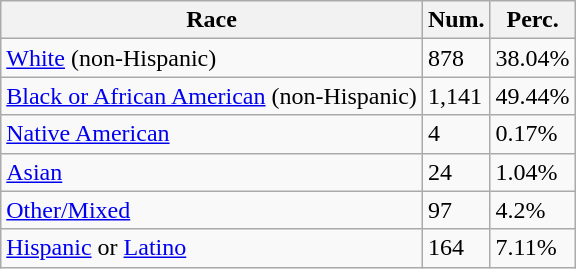<table class="wikitable">
<tr>
<th>Race</th>
<th>Num.</th>
<th>Perc.</th>
</tr>
<tr>
<td><a href='#'>White</a> (non-Hispanic)</td>
<td>878</td>
<td>38.04%</td>
</tr>
<tr>
<td><a href='#'>Black or African American</a> (non-Hispanic)</td>
<td>1,141</td>
<td>49.44%</td>
</tr>
<tr>
<td><a href='#'>Native American</a></td>
<td>4</td>
<td>0.17%</td>
</tr>
<tr>
<td><a href='#'>Asian</a></td>
<td>24</td>
<td>1.04%</td>
</tr>
<tr>
<td><a href='#'>Other/Mixed</a></td>
<td>97</td>
<td>4.2%</td>
</tr>
<tr>
<td><a href='#'>Hispanic</a> or <a href='#'>Latino</a></td>
<td>164</td>
<td>7.11%</td>
</tr>
</table>
